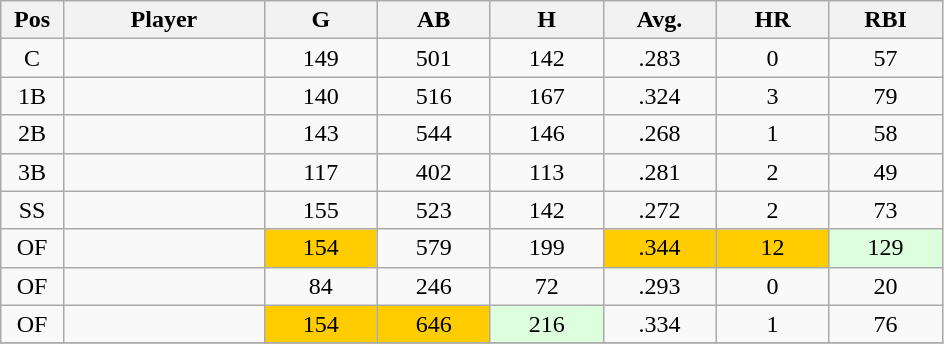<table class="wikitable sortable">
<tr>
<th bgcolor="#DDDDFF" width="5%">Pos</th>
<th bgcolor="#DDDDFF" width="16%">Player</th>
<th bgcolor="#DDDDFF" width="9%">G</th>
<th bgcolor="#DDDDFF" width="9%">AB</th>
<th bgcolor="#DDDDFF" width="9%">H</th>
<th bgcolor="#DDDDFF" width="9%">Avg.</th>
<th bgcolor="#DDDDFF" width="9%">HR</th>
<th bgcolor="#DDDDFF" width="9%">RBI</th>
</tr>
<tr align="center">
<td>C</td>
<td></td>
<td>149</td>
<td>501</td>
<td>142</td>
<td>.283</td>
<td>0</td>
<td>57</td>
</tr>
<tr align="center">
<td>1B</td>
<td></td>
<td>140</td>
<td>516</td>
<td>167</td>
<td>.324</td>
<td>3</td>
<td>79</td>
</tr>
<tr align="center">
<td>2B</td>
<td></td>
<td>143</td>
<td>544</td>
<td>146</td>
<td>.268</td>
<td>1</td>
<td>58</td>
</tr>
<tr align="center">
<td>3B</td>
<td></td>
<td>117</td>
<td>402</td>
<td>113</td>
<td>.281</td>
<td>2</td>
<td>49</td>
</tr>
<tr align="center">
<td>SS</td>
<td></td>
<td>155</td>
<td>523</td>
<td>142</td>
<td>.272</td>
<td>2</td>
<td>73</td>
</tr>
<tr align="center">
<td>OF</td>
<td></td>
<td bgcolor=#ffcc00>154</td>
<td>579</td>
<td>199</td>
<td bgcolor=#ffcc00>.344</td>
<td bgcolor=#ffcc00>12</td>
<td bgcolor=#DDFFDD>129</td>
</tr>
<tr align="center">
<td>OF</td>
<td></td>
<td>84</td>
<td>246</td>
<td>72</td>
<td>.293</td>
<td>0</td>
<td>20</td>
</tr>
<tr align="center">
<td>OF</td>
<td></td>
<td bgcolor=#ffcc00>154</td>
<td bgcolor=#ffcc00>646</td>
<td bgcolor=#DDFFDD>216</td>
<td>.334</td>
<td>1</td>
<td>76</td>
</tr>
<tr align="center">
</tr>
</table>
